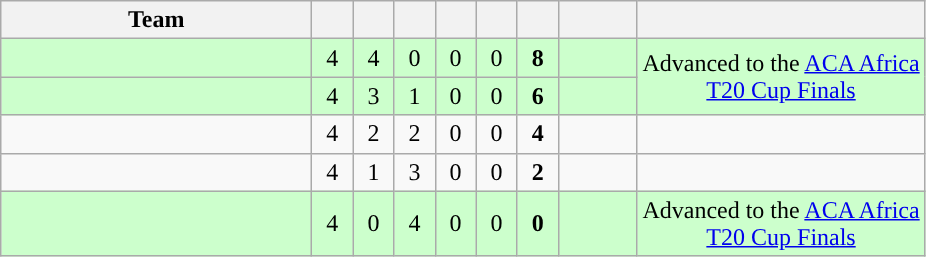<table class="wikitable" style="text-align:center">
<tr>
<th width=200>Team</th>
<th width=20></th>
<th width=20></th>
<th width=20></th>
<th width=20></th>
<th width=20></th>
<th width=20></th>
<th width=45></th>
<th style="width:185px;"></th>
</tr>
<tr style="background:#cfc;">
<td align="left"></td>
<td>4</td>
<td>4</td>
<td>0</td>
<td>0</td>
<td>0</td>
<td><strong>8</strong></td>
<td></td>
<td rowspan=2>Advanced to the <a href='#'>ACA Africa T20 Cup Finals</a></td>
</tr>
<tr style="background:#cfc;">
<td align="left"></td>
<td>4</td>
<td>3</td>
<td>1</td>
<td>0</td>
<td>0</td>
<td><strong>6</strong></td>
<td></td>
</tr>
<tr>
<td align="left"></td>
<td>4</td>
<td>2</td>
<td>2</td>
<td>0</td>
<td>0</td>
<td><strong>4</strong></td>
<td></td>
<td></td>
</tr>
<tr>
<td align="left"></td>
<td>4</td>
<td>1</td>
<td>3</td>
<td>0</td>
<td>0</td>
<td><strong>2</strong></td>
<td></td>
<td></td>
</tr>
<tr style="background:#cfc;">
<td align="left"></td>
<td>4</td>
<td>0</td>
<td>4</td>
<td>0</td>
<td>0</td>
<td><strong>0</strong></td>
<td></td>
<td>Advanced to the <a href='#'>ACA Africa T20 Cup Finals</a></td>
</tr>
</table>
